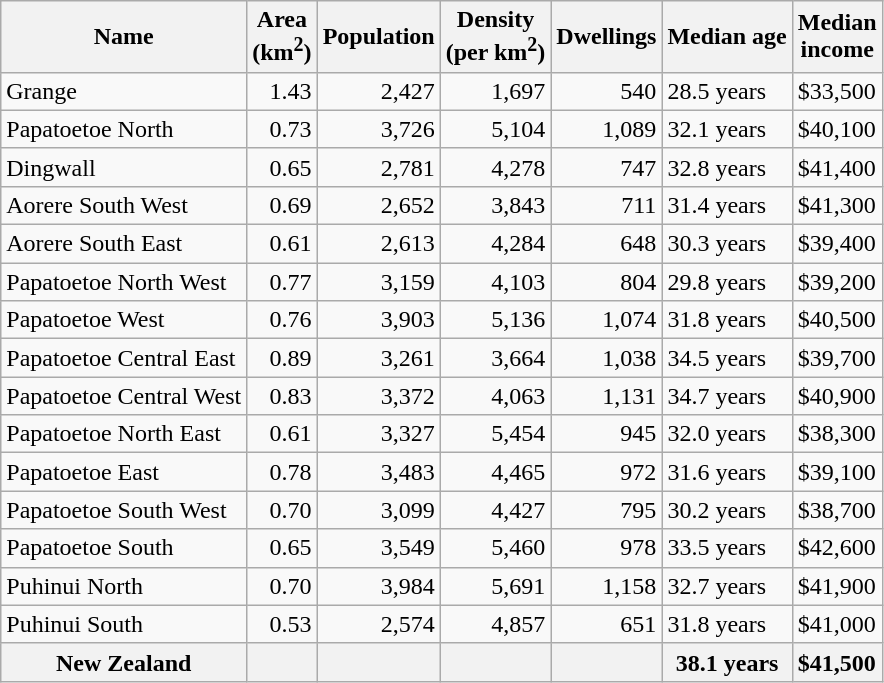<table class="wikitable sortable">
<tr>
<th>Name</th>
<th>Area<br>(km<sup>2</sup>)</th>
<th>Population</th>
<th>Density<br>(per km<sup>2</sup>)</th>
<th>Dwellings</th>
<th>Median age</th>
<th>Median<br>income</th>
</tr>
<tr>
<td>Grange</td>
<td style="text-align:right;">1.43</td>
<td style="text-align:right;">2,427</td>
<td style="text-align:right;">1,697</td>
<td style="text-align:right;">540</td>
<td>28.5 years</td>
<td>$33,500</td>
</tr>
<tr>
<td>Papatoetoe North</td>
<td style="text-align:right;">0.73</td>
<td style="text-align:right;">3,726</td>
<td style="text-align:right;">5,104</td>
<td style="text-align:right;">1,089</td>
<td>32.1 years</td>
<td>$40,100</td>
</tr>
<tr>
<td>Dingwall</td>
<td style="text-align:right;">0.65</td>
<td style="text-align:right;">2,781</td>
<td style="text-align:right;">4,278</td>
<td style="text-align:right;">747</td>
<td>32.8 years</td>
<td>$41,400</td>
</tr>
<tr>
<td>Aorere South West</td>
<td style="text-align:right;">0.69</td>
<td style="text-align:right;">2,652</td>
<td style="text-align:right;">3,843</td>
<td style="text-align:right;">711</td>
<td>31.4 years</td>
<td>$41,300</td>
</tr>
<tr>
<td>Aorere South East</td>
<td style="text-align:right;">0.61</td>
<td style="text-align:right;">2,613</td>
<td style="text-align:right;">4,284</td>
<td style="text-align:right;">648</td>
<td>30.3 years</td>
<td>$39,400</td>
</tr>
<tr>
<td>Papatoetoe North West</td>
<td style="text-align:right;">0.77</td>
<td style="text-align:right;">3,159</td>
<td style="text-align:right;">4,103</td>
<td style="text-align:right;">804</td>
<td>29.8 years</td>
<td>$39,200</td>
</tr>
<tr>
<td>Papatoetoe West</td>
<td style="text-align:right;">0.76</td>
<td style="text-align:right;">3,903</td>
<td style="text-align:right;">5,136</td>
<td style="text-align:right;">1,074</td>
<td>31.8 years</td>
<td>$40,500</td>
</tr>
<tr>
<td>Papatoetoe Central East</td>
<td style="text-align:right;">0.89</td>
<td style="text-align:right;">3,261</td>
<td style="text-align:right;">3,664</td>
<td style="text-align:right;">1,038</td>
<td>34.5 years</td>
<td>$39,700</td>
</tr>
<tr>
<td>Papatoetoe Central West</td>
<td style="text-align:right;">0.83</td>
<td style="text-align:right;">3,372</td>
<td style="text-align:right;">4,063</td>
<td style="text-align:right;">1,131</td>
<td>34.7 years</td>
<td>$40,900</td>
</tr>
<tr>
<td>Papatoetoe North East</td>
<td style="text-align:right;">0.61</td>
<td style="text-align:right;">3,327</td>
<td style="text-align:right;">5,454</td>
<td style="text-align:right;">945</td>
<td>32.0 years</td>
<td>$38,300</td>
</tr>
<tr>
<td>Papatoetoe East</td>
<td style="text-align:right;">0.78</td>
<td style="text-align:right;">3,483</td>
<td style="text-align:right;">4,465</td>
<td style="text-align:right;">972</td>
<td>31.6 years</td>
<td>$39,100</td>
</tr>
<tr>
<td>Papatoetoe South West</td>
<td style="text-align:right;">0.70</td>
<td style="text-align:right;">3,099</td>
<td style="text-align:right;">4,427</td>
<td style="text-align:right;">795</td>
<td>30.2 years</td>
<td>$38,700</td>
</tr>
<tr>
<td>Papatoetoe South</td>
<td style="text-align:right;">0.65</td>
<td style="text-align:right;">3,549</td>
<td style="text-align:right;">5,460</td>
<td style="text-align:right;">978</td>
<td>33.5 years</td>
<td>$42,600</td>
</tr>
<tr>
<td>Puhinui North</td>
<td style="text-align:right;">0.70</td>
<td style="text-align:right;">3,984</td>
<td style="text-align:right;">5,691</td>
<td style="text-align:right;">1,158</td>
<td>32.7 years</td>
<td>$41,900</td>
</tr>
<tr>
<td>Puhinui South</td>
<td style="text-align:right;">0.53</td>
<td style="text-align:right;">2,574</td>
<td style="text-align:right;">4,857</td>
<td style="text-align:right;">651</td>
<td>31.8 years</td>
<td>$41,000</td>
</tr>
<tr>
<th>New Zealand</th>
<th></th>
<th></th>
<th></th>
<th></th>
<th>38.1 years</th>
<th style="text-align:left;">$41,500</th>
</tr>
</table>
